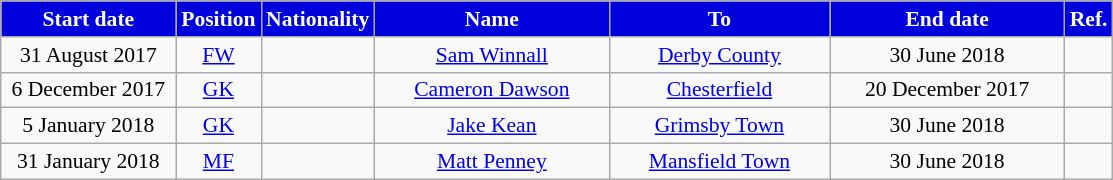<table class="wikitable"  style="text-align:center; font-size:90%; ">
<tr>
<th style="background:#00d; color:#fff; width:110px;">Start date</th>
<th style="background:#00d; color:#fff; width:50px;">Position</th>
<th style="background:#00d; color:#fff; width:50px;">Nationality</th>
<th style="background:#00d; color:#fff; width:150px;">Name</th>
<th style="background:#00d; color:#fff; width:140px;">To</th>
<th style="background:#00d; color:#fff; width:150px;">End date</th>
<th style="background:#00d; color:#fff; width:25px;">Ref.</th>
</tr>
<tr>
<td>31 August 2017</td>
<td><a href='#'>FW</a></td>
<td></td>
<td><a href='#'>Sam Winnall</a></td>
<td> <a href='#'>Derby County</a></td>
<td>30 June 2018</td>
<td></td>
</tr>
<tr>
<td>6 December 2017</td>
<td><a href='#'>GK</a></td>
<td></td>
<td><a href='#'>Cameron Dawson</a></td>
<td> <a href='#'>Chesterfield</a></td>
<td>20 December 2017</td>
<td></td>
</tr>
<tr>
<td>5 January 2018</td>
<td><a href='#'>GK</a></td>
<td></td>
<td><a href='#'>Jake Kean</a></td>
<td> <a href='#'>Grimsby Town</a></td>
<td>30 June 2018</td>
<td></td>
</tr>
<tr>
<td>31 January 2018</td>
<td><a href='#'>MF</a></td>
<td></td>
<td><a href='#'>Matt Penney</a></td>
<td> <a href='#'>Mansfield Town</a></td>
<td>30 June 2018</td>
<td></td>
</tr>
</table>
